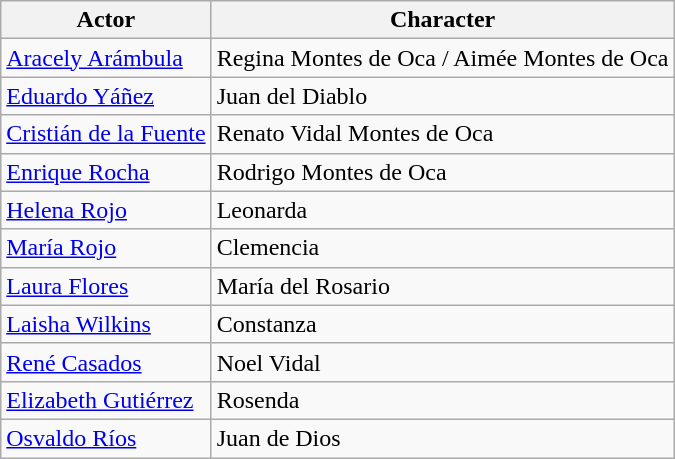<table class="wikitable">
<tr>
<th>Actor</th>
<th>Character</th>
</tr>
<tr>
<td><a href='#'>Aracely Arámbula</a></td>
<td>Regina Montes de Oca / Aimée Montes de Oca</td>
</tr>
<tr>
<td><a href='#'>Eduardo Yáñez</a></td>
<td>Juan del Diablo</td>
</tr>
<tr>
<td><a href='#'>Cristián de la Fuente</a></td>
<td>Renato Vidal Montes de Oca</td>
</tr>
<tr>
<td><a href='#'>Enrique Rocha</a></td>
<td>Rodrigo Montes de Oca</td>
</tr>
<tr>
<td><a href='#'>Helena Rojo</a></td>
<td>Leonarda</td>
</tr>
<tr>
<td><a href='#'>María Rojo</a></td>
<td>Clemencia</td>
</tr>
<tr>
<td><a href='#'>Laura Flores</a></td>
<td>María del Rosario</td>
</tr>
<tr>
<td><a href='#'>Laisha Wilkins</a></td>
<td>Constanza</td>
</tr>
<tr>
<td><a href='#'>René Casados</a></td>
<td>Noel Vidal</td>
</tr>
<tr>
<td><a href='#'>Elizabeth Gutiérrez</a></td>
<td>Rosenda</td>
</tr>
<tr>
<td><a href='#'>Osvaldo Ríos</a></td>
<td>Juan de Dios</td>
</tr>
</table>
